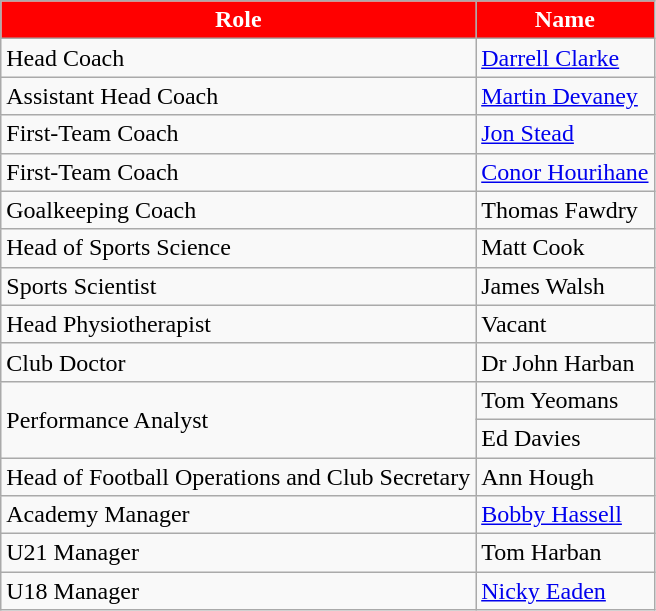<table class="wikitable" |>
<tr>
<th style="background:red;color:white">Role</th>
<th style="background:red;color:white">Name</th>
</tr>
<tr>
<td align="left">Head Coach</td>
<td align="left"> <a href='#'>Darrell Clarke</a></td>
</tr>
<tr>
<td align="left">Assistant Head Coach</td>
<td align="left"> <a href='#'>Martin Devaney</a></td>
</tr>
<tr>
<td align="left">First-Team Coach</td>
<td align="left"> <a href='#'>Jon Stead</a></td>
</tr>
<tr>
<td align="left">First-Team Coach</td>
<td align="left"> <a href='#'>Conor Hourihane</a></td>
</tr>
<tr>
<td align="left">Goalkeeping Coach</td>
<td align="left"> Thomas Fawdry</td>
</tr>
<tr>
<td align="left">Head of Sports Science</td>
<td align="left"> Matt Cook</td>
</tr>
<tr>
<td align="left">Sports Scientist</td>
<td algin="left"> James Walsh</td>
</tr>
<tr>
<td align="left">Head Physiotherapist</td>
<td align="left"> Vacant</td>
</tr>
<tr>
<td align="left">Club Doctor</td>
<td align="left"> Dr John Harban</td>
</tr>
<tr>
<td rowspan="2">Performance Analyst</td>
<td align="left"> Tom Yeomans</td>
</tr>
<tr>
<td align="left"> Ed Davies</td>
</tr>
<tr>
<td align="left">Head of Football Operations and Club Secretary</td>
<td align="left">Ann Hough</td>
</tr>
<tr>
<td align="left">Academy Manager</td>
<td align="left"> <a href='#'>Bobby Hassell</a></td>
</tr>
<tr>
<td align="left">U21 Manager</td>
<td align="left"> Tom Harban</td>
</tr>
<tr>
<td align="left">U18 Manager</td>
<td align="left"> <a href='#'>Nicky Eaden</a></td>
</tr>
</table>
